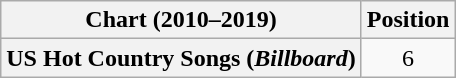<table class="wikitable plainrowheaders" style="text-align:center">
<tr>
<th scope="col">Chart (2010–2019)</th>
<th scope="col">Position</th>
</tr>
<tr>
<th scope="row">US Hot Country Songs (<em>Billboard</em>)</th>
<td>6</td>
</tr>
</table>
